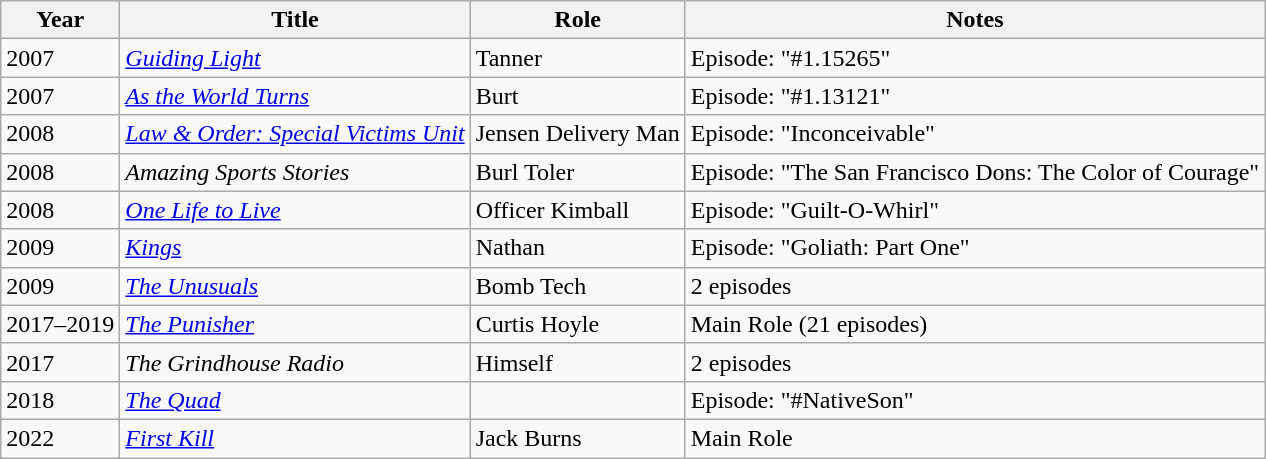<table class="wikitable sortable">
<tr>
<th>Year</th>
<th>Title</th>
<th>Role</th>
<th class="unsortable">Notes</th>
</tr>
<tr>
<td>2007</td>
<td><em><a href='#'>Guiding Light</a></em></td>
<td>Tanner</td>
<td>Episode: "#1.15265"</td>
</tr>
<tr>
<td>2007</td>
<td><em><a href='#'>As the World Turns</a></em></td>
<td>Burt</td>
<td>Episode: "#1.13121"</td>
</tr>
<tr>
<td>2008</td>
<td><em><a href='#'>Law & Order: Special Victims Unit</a></em></td>
<td>Jensen Delivery Man</td>
<td>Episode: "Inconceivable"</td>
</tr>
<tr>
<td>2008</td>
<td><em>Amazing Sports Stories</em></td>
<td>Burl Toler</td>
<td>Episode: "The San Francisco Dons: The Color of Courage"</td>
</tr>
<tr>
<td>2008</td>
<td><em><a href='#'>One Life to Live</a></em></td>
<td>Officer Kimball</td>
<td>Episode: "Guilt-O-Whirl"</td>
</tr>
<tr>
<td>2009</td>
<td><em><a href='#'>Kings</a></em></td>
<td>Nathan</td>
<td>Episode: "Goliath: Part One"</td>
</tr>
<tr>
<td>2009</td>
<td><em><a href='#'>The Unusuals</a></em></td>
<td>Bomb Tech</td>
<td>2 episodes</td>
</tr>
<tr>
<td>2017–2019</td>
<td><em><a href='#'>The Punisher</a></em></td>
<td>Curtis Hoyle</td>
<td>Main Role (21 episodes)</td>
</tr>
<tr>
<td>2017</td>
<td><em>The Grindhouse Radio</em></td>
<td>Himself</td>
<td>2 episodes</td>
</tr>
<tr>
<td>2018</td>
<td><em><a href='#'>The Quad</a></em></td>
<td></td>
<td>Episode: "#NativeSon"</td>
</tr>
<tr>
<td>2022</td>
<td><em><a href='#'>First Kill</a></em></td>
<td>Jack Burns</td>
<td>Main Role</td>
</tr>
</table>
